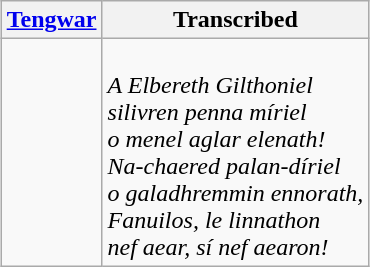<table class="wikitable" style="margin-left: auto; margin-right: auto; border: none;">
<tr>
<th><a href='#'>Tengwar</a></th>
<th>Transcribed</th>
</tr>
<tr style="vertical-align: top;">
<td></td>
<td><br><em>A Elbereth Gilthoniel</em><br><em>silivren penna míriel</em><br><em>o menel aglar elenath!</em><br><em>Na-chaered palan-díriel</em><br><em>o galadhremmin ennorath,</em><br><em>Fanuilos, le linnathon</em><br><em>nef aear, sí nef aearon!</em></td>
</tr>
</table>
